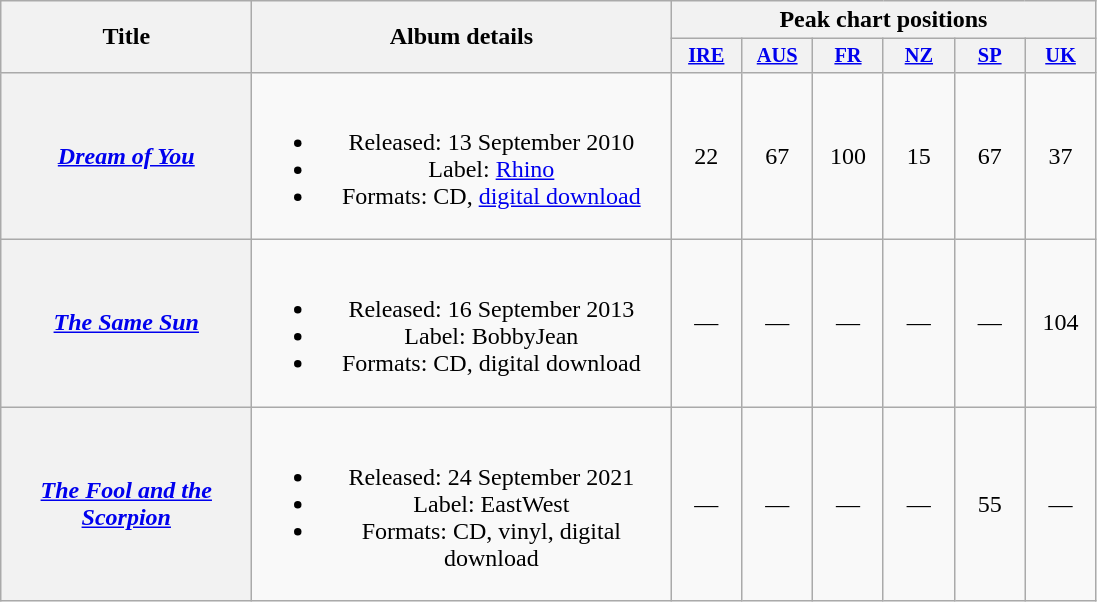<table class="wikitable plainrowheaders" style="text-align:center;" border="1">
<tr>
<th rowspan="2" style="width:10em;">Title</th>
<th rowspan="2" style="width:17em;">Album details</th>
<th colspan="6">Peak chart positions</th>
</tr>
<tr>
<th style="width:3em;font-size:85%;"><a href='#'>IRE</a></th>
<th style="width:3em;font-size:85%;"><a href='#'>AUS</a></th>
<th style="width:3em;font-size:85%;"><a href='#'>FR</a></th>
<th style="width:3em;font-size:85%;"><a href='#'>NZ</a></th>
<th style="width:3em;font-size:85%;"><a href='#'>SP</a></th>
<th style="width:3em;font-size:85%;"><a href='#'>UK</a></th>
</tr>
<tr>
<th scope="row"><em><a href='#'>Dream of You</a></em></th>
<td><br><ul><li>Released: 13 September 2010</li><li>Label: <a href='#'>Rhino</a></li><li>Formats: CD, <a href='#'>digital download</a></li></ul></td>
<td>22</td>
<td>67</td>
<td>100</td>
<td>15</td>
<td>67</td>
<td>37</td>
</tr>
<tr>
<th scope="row"><em><a href='#'>The Same Sun</a></em></th>
<td><br><ul><li>Released: 16 September 2013</li><li>Label: BobbyJean</li><li>Formats: CD, digital download</li></ul></td>
<td>—</td>
<td>—</td>
<td>—</td>
<td>—</td>
<td>—</td>
<td>104</td>
</tr>
<tr>
<th scope="row"><em><a href='#'>The Fool and the Scorpion</a></em></th>
<td><br><ul><li>Released: 24 September 2021</li><li>Label: EastWest</li><li>Formats: CD, vinyl, digital download</li></ul></td>
<td>—</td>
<td>—</td>
<td>—</td>
<td>—</td>
<td>55</td>
<td>—</td>
</tr>
</table>
